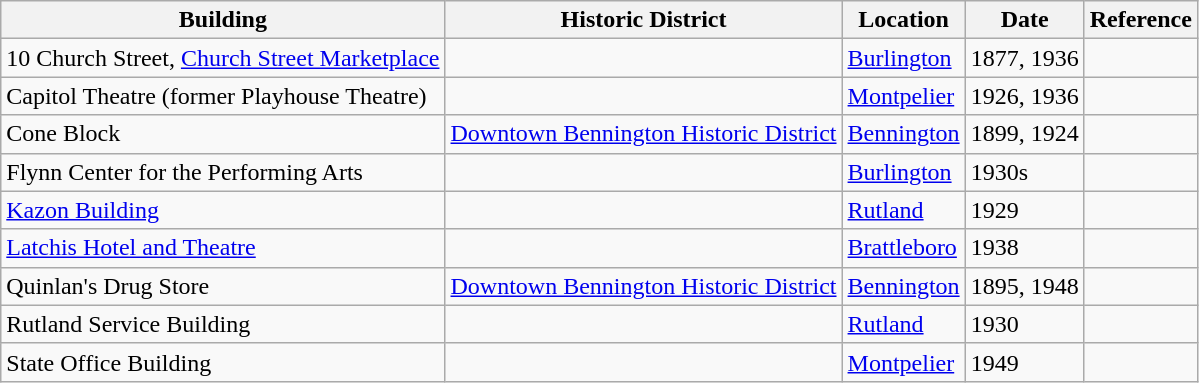<table class="wikitable sortable">
<tr>
<th>Building</th>
<th>Historic District</th>
<th>Location</th>
<th>Date</th>
<th>Reference</th>
</tr>
<tr>
<td>10 Church Street, <a href='#'>Church Street Marketplace</a></td>
<td></td>
<td><a href='#'>Burlington</a></td>
<td>1877, 1936</td>
<td></td>
</tr>
<tr>
<td>Capitol Theatre (former Playhouse Theatre)</td>
<td></td>
<td><a href='#'>Montpelier</a></td>
<td>1926, 1936</td>
<td></td>
</tr>
<tr>
<td>Cone Block</td>
<td><a href='#'>Downtown Bennington Historic District</a></td>
<td><a href='#'>Bennington</a></td>
<td>1899, 1924</td>
<td></td>
</tr>
<tr>
<td>Flynn Center for the Performing Arts</td>
<td></td>
<td><a href='#'>Burlington</a></td>
<td>1930s</td>
<td></td>
</tr>
<tr>
<td><a href='#'>Kazon Building</a></td>
<td></td>
<td><a href='#'>Rutland</a></td>
<td>1929</td>
<td></td>
</tr>
<tr>
<td><a href='#'>Latchis Hotel and Theatre</a></td>
<td></td>
<td><a href='#'>Brattleboro</a></td>
<td>1938</td>
<td></td>
</tr>
<tr>
<td>Quinlan's Drug Store</td>
<td><a href='#'>Downtown Bennington Historic District</a></td>
<td><a href='#'>Bennington</a></td>
<td>1895, 1948</td>
<td></td>
</tr>
<tr>
<td>Rutland Service Building</td>
<td></td>
<td><a href='#'>Rutland</a></td>
<td>1930</td>
<td></td>
</tr>
<tr>
<td>State Office Building</td>
<td></td>
<td><a href='#'>Montpelier</a></td>
<td>1949</td>
<td></td>
</tr>
</table>
